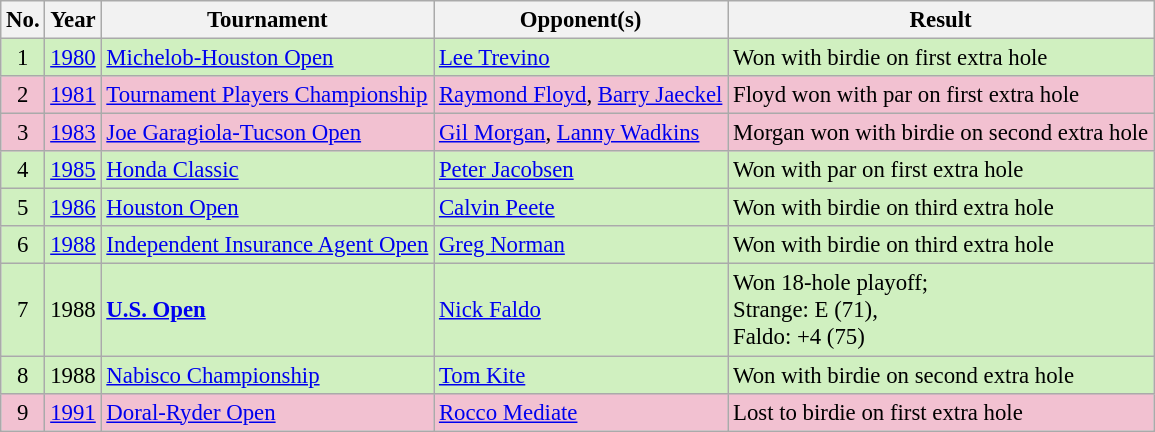<table class="wikitable" style="font-size:95%;">
<tr>
<th>No.</th>
<th>Year</th>
<th>Tournament</th>
<th>Opponent(s)</th>
<th>Result</th>
</tr>
<tr style="background:#D0F0C0;">
<td align=center>1</td>
<td><a href='#'>1980</a></td>
<td><a href='#'>Michelob-Houston Open</a></td>
<td> <a href='#'>Lee Trevino</a></td>
<td>Won with birdie on first extra hole</td>
</tr>
<tr style="background:#F2C1D1;">
<td align=center>2</td>
<td><a href='#'>1981</a></td>
<td><a href='#'>Tournament Players Championship</a></td>
<td> <a href='#'>Raymond Floyd</a>,  <a href='#'>Barry Jaeckel</a></td>
<td>Floyd won with par on first extra hole</td>
</tr>
<tr style="background:#F2C1D1;">
<td align=center>3</td>
<td><a href='#'>1983</a></td>
<td><a href='#'>Joe Garagiola-Tucson Open</a></td>
<td> <a href='#'>Gil Morgan</a>,  <a href='#'>Lanny Wadkins</a></td>
<td>Morgan won with birdie on second extra hole</td>
</tr>
<tr style="background:#D0F0C0;">
<td align=center>4</td>
<td><a href='#'>1985</a></td>
<td><a href='#'>Honda Classic</a></td>
<td> <a href='#'>Peter Jacobsen</a></td>
<td>Won with par on first extra hole</td>
</tr>
<tr style="background:#D0F0C0;">
<td align=center>5</td>
<td><a href='#'>1986</a></td>
<td><a href='#'>Houston Open</a></td>
<td> <a href='#'>Calvin Peete</a></td>
<td>Won with birdie on third extra hole</td>
</tr>
<tr style="background:#D0F0C0;">
<td align=center>6</td>
<td><a href='#'>1988</a></td>
<td><a href='#'>Independent Insurance Agent Open</a></td>
<td> <a href='#'>Greg Norman</a></td>
<td>Won with birdie on third extra hole</td>
</tr>
<tr style="background:#D0F0C0;">
<td align=center>7</td>
<td>1988</td>
<td><strong><a href='#'>U.S. Open</a></strong></td>
<td> <a href='#'>Nick Faldo</a></td>
<td>Won 18-hole playoff;<br>Strange: E (71),<br>Faldo: +4 (75)</td>
</tr>
<tr style="background:#D0F0C0;">
<td align=center>8</td>
<td>1988</td>
<td><a href='#'>Nabisco Championship</a></td>
<td> <a href='#'>Tom Kite</a></td>
<td>Won with birdie on second extra hole</td>
</tr>
<tr style="background:#F2C1D1;">
<td align=center>9</td>
<td><a href='#'>1991</a></td>
<td><a href='#'>Doral-Ryder Open</a></td>
<td> <a href='#'>Rocco Mediate</a></td>
<td>Lost to birdie on first extra hole</td>
</tr>
</table>
